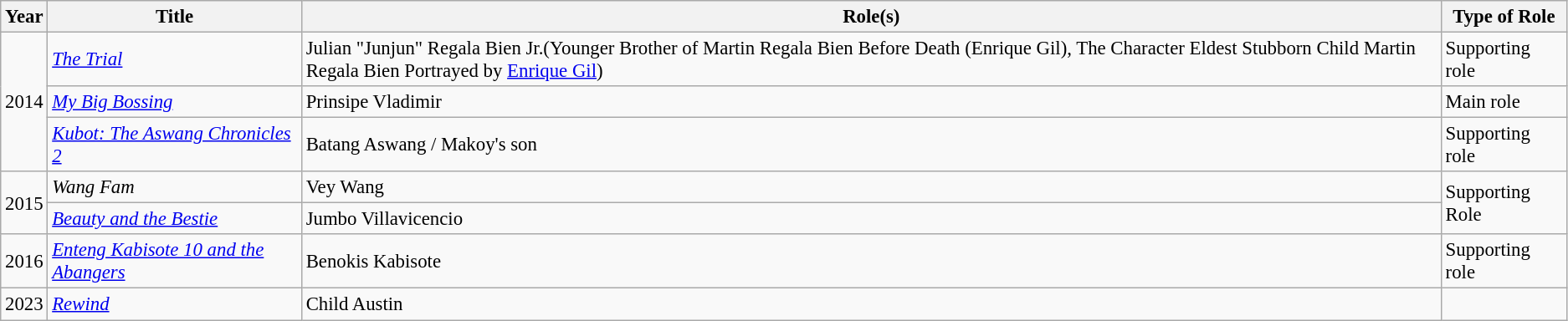<table class="wikitable" style="font-size: 95%;">
<tr>
<th>Year</th>
<th>Title</th>
<th>Role(s)</th>
<th>Type of Role</th>
</tr>
<tr>
<td rowspan="3">2014</td>
<td><em><a href='#'>The Trial</a></em></td>
<td>Julian "Junjun" Regala Bien Jr.(Younger Brother of Martin Regala Bien Before Death (Enrique Gil), The Character Eldest Stubborn Child Martin Regala Bien Portrayed by <a href='#'>Enrique Gil</a>)</td>
<td>Supporting role</td>
</tr>
<tr>
<td><em><a href='#'>My Big Bossing</a></em></td>
<td>Prinsipe Vladimir</td>
<td>Main role</td>
</tr>
<tr>
<td><em><a href='#'>Kubot: The Aswang Chronicles 2</a></em></td>
<td>Batang Aswang / Makoy's son</td>
<td>Supporting role</td>
</tr>
<tr>
<td rowspan="2">2015</td>
<td><em>Wang Fam</em></td>
<td>Vey Wang</td>
<td rowspan="2">Supporting Role</td>
</tr>
<tr>
<td><em><a href='#'>Beauty and the Bestie</a></em></td>
<td>Jumbo Villavicencio</td>
</tr>
<tr>
<td>2016</td>
<td><em><a href='#'>Enteng Kabisote 10 and the Abangers</a></em></td>
<td>Benokis Kabisote</td>
<td>Supporting role</td>
</tr>
<tr>
<td>2023</td>
<td><em><a href='#'>Rewind</a></em></td>
<td>Child Austin</td>
<td></td>
</tr>
</table>
